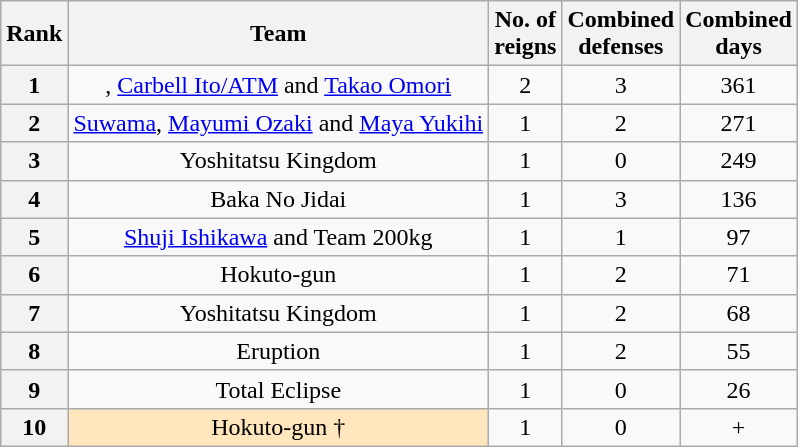<table class="wikitable sortable" style="text-align: center">
<tr>
<th>Rank</th>
<th>Team</th>
<th>No. of<br>reigns</th>
<th>Combined<br>defenses</th>
<th>Combined<br>days</th>
</tr>
<tr>
<th>1</th>
<td>, <a href='#'>Carbell Ito/ATM</a> and <a href='#'>Takao Omori</a></td>
<td>2</td>
<td>3</td>
<td>361</td>
</tr>
<tr>
<th>2</th>
<td><a href='#'>Suwama</a>, <a href='#'>Mayumi Ozaki</a> and <a href='#'>Maya Yukihi</a></td>
<td>1</td>
<td>2</td>
<td>271</td>
</tr>
<tr>
<th>3</th>
<td>Yoshitatsu Kingdom<br></td>
<td>1</td>
<td>0</td>
<td>249</td>
</tr>
<tr>
<th>4</th>
<td>Baka No Jidai<br></td>
<td>1</td>
<td>3</td>
<td>136</td>
</tr>
<tr>
<th>5</th>
<td><a href='#'>Shuji Ishikawa</a> and Team 200kg<br></td>
<td>1</td>
<td>1</td>
<td>97</td>
</tr>
<tr>
<th>6</th>
<td>Hokuto-gun<br></td>
<td>1</td>
<td>2</td>
<td>71</td>
</tr>
<tr>
<th>7</th>
<td>Yoshitatsu Kingdom<br></td>
<td>1</td>
<td>2</td>
<td>68</td>
</tr>
<tr>
<th>8</th>
<td>Eruption<br></td>
<td>1</td>
<td>2</td>
<td>55</td>
</tr>
<tr>
<th>9</th>
<td>Total Eclipse<br></td>
<td>1</td>
<td>0</td>
<td>26</td>
</tr>
<tr>
<th>10</th>
<td style="background-color:#FFE6BD">Hokuto-gun †<br></td>
<td>1</td>
<td>0</td>
<td>+</td>
</tr>
</table>
